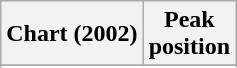<table class="wikitable plainrowheaders sortable" style="text-align:center;" border="1">
<tr>
<th scope="col">Chart (2002)</th>
<th scope="col">Peak<br>position</th>
</tr>
<tr>
</tr>
<tr>
</tr>
<tr>
</tr>
<tr>
</tr>
</table>
